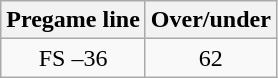<table class="wikitable">
<tr align="center">
<th style=>Pregame line</th>
<th style=>Over/under</th>
</tr>
<tr align="center">
<td>FS –36</td>
<td>62</td>
</tr>
</table>
